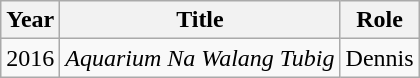<table class="wikitable" style="font-size: 100%;">
<tr>
<th>Year</th>
<th>Title</th>
<th>Role</th>
</tr>
<tr>
<td>2016</td>
<td><em>Aquarium Na Walang Tubig</em></td>
<td>Dennis</td>
</tr>
</table>
